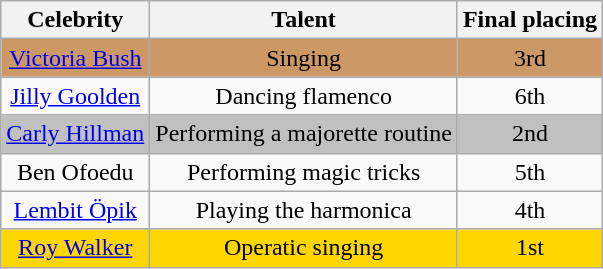<table class="wikitable sortable plainrowheaders" style="text-align:center;">
<tr>
<th class="unsortable">Celebrity</th>
<th class="unsortable">Talent</th>
<th>Final placing</th>
</tr>
<tr style="background:#c96;">
<td><a href='#'>Victoria Bush</a></td>
<td>Singing</td>
<td>3rd</td>
</tr>
<tr>
<td><a href='#'>Jilly Goolden</a></td>
<td>Dancing flamenco</td>
<td>6th</td>
</tr>
<tr style="background:silver;">
<td><a href='#'>Carly Hillman</a></td>
<td>Performing a majorette routine</td>
<td>2nd</td>
</tr>
<tr>
<td>Ben Ofoedu</td>
<td>Performing magic tricks</td>
<td>5th</td>
</tr>
<tr>
<td><a href='#'>Lembit Öpik</a></td>
<td>Playing the harmonica</td>
<td>4th</td>
</tr>
<tr style="background:gold;">
<td><a href='#'>Roy Walker</a></td>
<td>Operatic singing</td>
<td>1st</td>
</tr>
</table>
